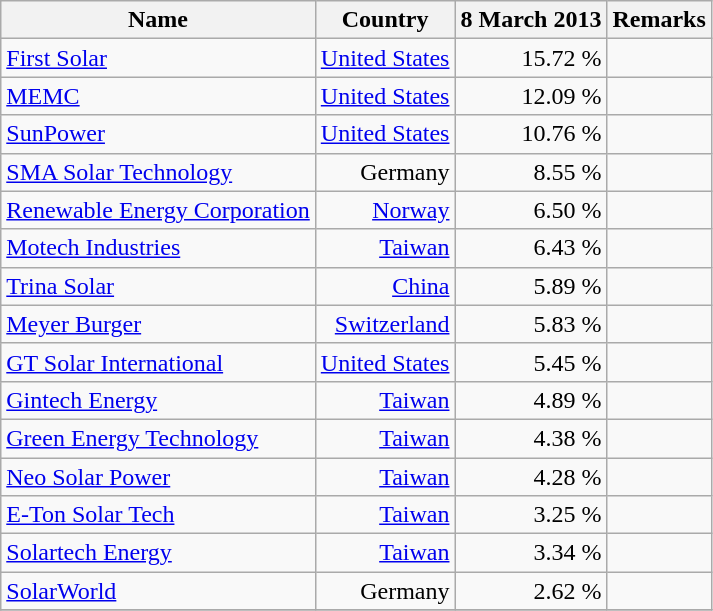<table class="wikitable sortable">
<tr>
<th bgcolor="silver">Name</th>
<th bgcolor="silver">Country</th>
<th bgcolor="silver">8 March 2013</th>
<th bgcolor="silver">Remarks</th>
</tr>
<tr>
<td><a href='#'>First Solar</a></td>
<td align="right"><a href='#'>United States</a></td>
<td align="right">15.72 %</td>
<td></td>
</tr>
<tr>
<td><a href='#'>MEMC</a></td>
<td align="right"><a href='#'>United States</a></td>
<td align="right">12.09 %</td>
<td></td>
</tr>
<tr>
<td><a href='#'>SunPower</a></td>
<td align="right"><a href='#'>United States</a></td>
<td align="right">10.76 %</td>
<td></td>
</tr>
<tr>
<td><a href='#'>SMA Solar Technology</a></td>
<td align="right">Germany</td>
<td align="right">8.55 %</td>
<td></td>
</tr>
<tr>
<td><a href='#'>Renewable Energy Corporation</a></td>
<td align="right"><a href='#'>Norway</a></td>
<td align="right">6.50 %</td>
<td></td>
</tr>
<tr>
<td><a href='#'>Motech Industries</a></td>
<td align="right"><a href='#'>Taiwan</a></td>
<td align="right">6.43 %</td>
<td></td>
</tr>
<tr>
<td><a href='#'>Trina Solar</a></td>
<td align="right"><a href='#'>China</a></td>
<td align="right">5.89 %</td>
<td></td>
</tr>
<tr>
<td><a href='#'>Meyer Burger</a></td>
<td align="right"><a href='#'>Switzerland</a></td>
<td align="right">5.83 %</td>
<td></td>
</tr>
<tr>
<td><a href='#'>GT Solar International</a></td>
<td align="right"><a href='#'>United States</a></td>
<td align="right">5.45 %</td>
<td></td>
</tr>
<tr>
<td><a href='#'>Gintech Energy</a></td>
<td align="right"><a href='#'>Taiwan</a></td>
<td align="right">4.89 %</td>
<td></td>
</tr>
<tr>
<td><a href='#'>Green Energy Technology</a></td>
<td align="right"><a href='#'>Taiwan</a></td>
<td align="right">4.38 %</td>
<td></td>
</tr>
<tr>
<td><a href='#'>Neo Solar Power</a></td>
<td align="right"><a href='#'>Taiwan</a></td>
<td align="right">4.28 %</td>
<td></td>
</tr>
<tr>
<td><a href='#'>E-Ton Solar Tech</a></td>
<td align="right"><a href='#'>Taiwan</a></td>
<td align="right">3.25 %</td>
<td></td>
</tr>
<tr>
<td><a href='#'>Solartech Energy</a></td>
<td align="right"><a href='#'>Taiwan</a></td>
<td align="right">3.34 %</td>
<td></td>
</tr>
<tr>
<td><a href='#'>SolarWorld</a></td>
<td align="right">Germany</td>
<td align="right">2.62 %</td>
<td></td>
</tr>
<tr>
</tr>
</table>
